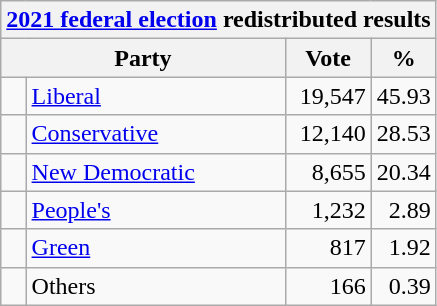<table class="wikitable">
<tr>
<th colspan="4"><a href='#'>2021 federal election</a> redistributed results</th>
</tr>
<tr>
<th bgcolor="#DDDDFF" width="130px" colspan="2">Party</th>
<th bgcolor="#DDDDFF" width="50px">Vote</th>
<th bgcolor="#DDDDFF" width="30px">%</th>
</tr>
<tr>
<td> </td>
<td><a href='#'>Liberal</a></td>
<td align=right>19,547</td>
<td align=right>45.93</td>
</tr>
<tr>
<td> </td>
<td><a href='#'>Conservative</a></td>
<td align=right>12,140</td>
<td align=right>28.53</td>
</tr>
<tr>
<td> </td>
<td><a href='#'>New Democratic</a></td>
<td align=right>8,655</td>
<td align=right>20.34</td>
</tr>
<tr>
<td> </td>
<td><a href='#'>People's</a></td>
<td align=right>1,232</td>
<td align=right>2.89</td>
</tr>
<tr>
<td> </td>
<td><a href='#'>Green</a></td>
<td align=right>817</td>
<td align=right>1.92</td>
</tr>
<tr>
<td> </td>
<td>Others</td>
<td align=right>166</td>
<td align=right>0.39</td>
</tr>
</table>
